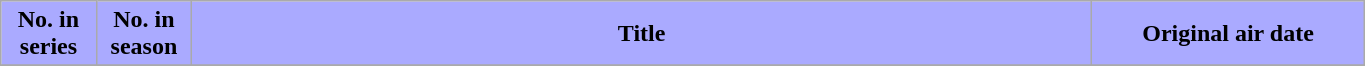<table class="wikitable plainrowheaders" style="width:72%;">
<tr>
<th scope="col" style="background-color: #AAAAFF; color: #000000;" width=7%>No. in<br>series</th>
<th scope="col" style="background-color: #AAAAFF; color: #000000;" width=7%>No. in<br>season</th>
<th scope="col" style="background-color: #AAAAFF; color: #000000;">Title</th>
<th scope="col" style="background-color: #AAAAFF; color: #000000;" width=20%>Original air date</th>
</tr>
<tr>
</tr>
</table>
